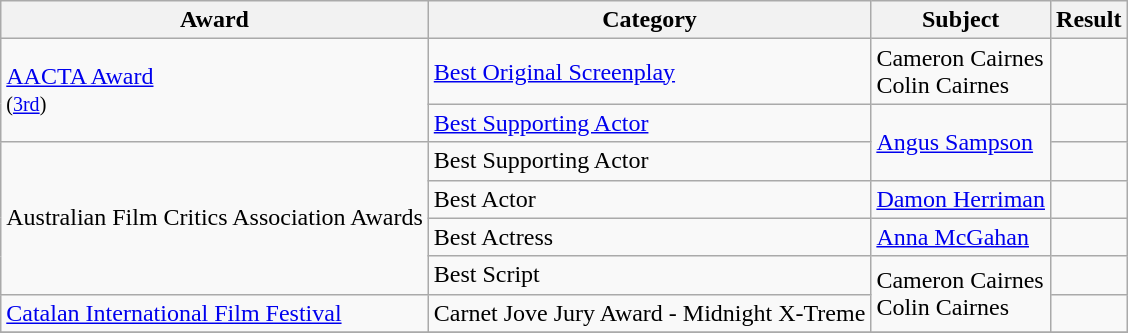<table class="wikitable">
<tr>
<th>Award</th>
<th>Category</th>
<th>Subject</th>
<th>Result</th>
</tr>
<tr>
<td rowspan=2><a href='#'>AACTA Award</a><br><small>(<a href='#'>3rd</a>)</small></td>
<td><a href='#'>Best Original Screenplay</a></td>
<td>Cameron Cairnes<br>Colin Cairnes</td>
<td></td>
</tr>
<tr>
<td><a href='#'>Best Supporting Actor</a></td>
<td rowspan=2><a href='#'>Angus Sampson</a></td>
<td></td>
</tr>
<tr>
<td rowspan=4>Australian Film Critics Association Awards</td>
<td>Best Supporting Actor</td>
<td></td>
</tr>
<tr>
<td>Best Actor</td>
<td><a href='#'>Damon Herriman</a></td>
<td></td>
</tr>
<tr>
<td>Best Actress</td>
<td><a href='#'>Anna McGahan</a></td>
<td></td>
</tr>
<tr>
<td>Best Script</td>
<td rowspan=2>Cameron Cairnes<br>Colin Cairnes</td>
<td></td>
</tr>
<tr>
<td><a href='#'>Catalan International Film Festival</a></td>
<td>Carnet Jove Jury Award - Midnight X-Treme</td>
<td></td>
</tr>
<tr>
</tr>
</table>
